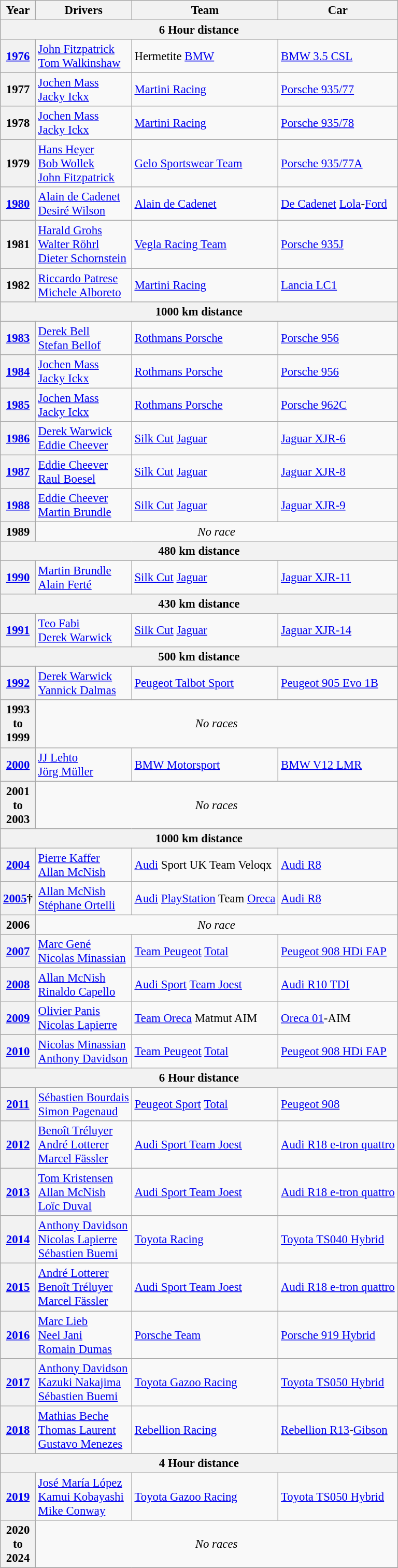<table class="wikitable" style="font-size: 95%;">
<tr>
<th>Year</th>
<th>Drivers</th>
<th>Team</th>
<th>Car</th>
</tr>
<tr>
<th colspan=4>6 Hour distance</th>
</tr>
<tr>
<th><a href='#'>1976</a></th>
<td> <a href='#'>John Fitzpatrick</a><br> <a href='#'>Tom Walkinshaw</a></td>
<td> Hermetite <a href='#'>BMW</a></td>
<td><a href='#'>BMW 3.5 CSL</a></td>
</tr>
<tr>
<th>1977</th>
<td> <a href='#'>Jochen Mass</a><br> <a href='#'>Jacky Ickx</a></td>
<td> <a href='#'>Martini Racing</a></td>
<td><a href='#'>Porsche 935/77</a></td>
</tr>
<tr>
<th>1978</th>
<td> <a href='#'>Jochen Mass</a><br> <a href='#'>Jacky Ickx</a></td>
<td> <a href='#'>Martini Racing</a></td>
<td><a href='#'>Porsche 935/78</a></td>
</tr>
<tr>
<th>1979</th>
<td> <a href='#'>Hans Heyer</a><br> <a href='#'>Bob Wollek</a><br> <a href='#'>John Fitzpatrick</a></td>
<td> <a href='#'>Gelo Sportswear Team</a></td>
<td><a href='#'>Porsche 935/77A</a></td>
</tr>
<tr>
<th><a href='#'>1980</a></th>
<td> <a href='#'>Alain de Cadenet</a><br> <a href='#'>Desiré Wilson</a></td>
<td> <a href='#'>Alain de Cadenet</a></td>
<td><a href='#'>De Cadenet</a> <a href='#'>Lola</a>-<a href='#'>Ford</a></td>
</tr>
<tr>
<th>1981</th>
<td> <a href='#'>Harald Grohs</a><br> <a href='#'>Walter Röhrl</a><br> <a href='#'>Dieter Schornstein</a></td>
<td> <a href='#'>Vegla Racing Team</a></td>
<td><a href='#'>Porsche 935J</a></td>
</tr>
<tr>
<th>1982</th>
<td> <a href='#'>Riccardo Patrese</a><br> <a href='#'>Michele Alboreto</a></td>
<td> <a href='#'>Martini Racing</a></td>
<td><a href='#'>Lancia LC1</a></td>
</tr>
<tr>
<th colspan=4>1000 km distance</th>
</tr>
<tr>
<th><a href='#'>1983</a></th>
<td> <a href='#'>Derek Bell</a><br> <a href='#'>Stefan Bellof</a></td>
<td> <a href='#'>Rothmans Porsche</a></td>
<td><a href='#'>Porsche 956</a></td>
</tr>
<tr>
<th><a href='#'>1984</a></th>
<td> <a href='#'>Jochen Mass</a><br> <a href='#'>Jacky Ickx</a></td>
<td> <a href='#'>Rothmans Porsche</a></td>
<td><a href='#'>Porsche 956</a></td>
</tr>
<tr>
<th><a href='#'>1985</a></th>
<td> <a href='#'>Jochen Mass</a><br> <a href='#'>Jacky Ickx</a></td>
<td> <a href='#'>Rothmans Porsche</a></td>
<td><a href='#'>Porsche 962C</a></td>
</tr>
<tr>
<th><a href='#'>1986</a></th>
<td> <a href='#'>Derek Warwick</a><br> <a href='#'>Eddie Cheever</a></td>
<td> <a href='#'>Silk Cut</a> <a href='#'>Jaguar</a></td>
<td><a href='#'>Jaguar XJR-6</a></td>
</tr>
<tr>
<th><a href='#'>1987</a></th>
<td> <a href='#'>Eddie Cheever</a><br> <a href='#'>Raul Boesel</a></td>
<td> <a href='#'>Silk Cut</a> <a href='#'>Jaguar</a></td>
<td><a href='#'>Jaguar XJR-8</a></td>
</tr>
<tr>
<th><a href='#'>1988</a></th>
<td> <a href='#'>Eddie Cheever</a><br> <a href='#'>Martin Brundle</a></td>
<td> <a href='#'>Silk Cut</a> <a href='#'>Jaguar</a></td>
<td><a href='#'>Jaguar XJR-9</a></td>
</tr>
<tr>
<th>1989</th>
<td colspan=3 align="center"><em>No race</em></td>
</tr>
<tr>
<th colspan=4>480 km distance</th>
</tr>
<tr>
<th><a href='#'>1990</a></th>
<td> <a href='#'>Martin Brundle</a><br> <a href='#'>Alain Ferté</a></td>
<td> <a href='#'>Silk Cut</a> <a href='#'>Jaguar</a></td>
<td><a href='#'>Jaguar XJR-11</a></td>
</tr>
<tr>
<th colspan=4>430 km distance</th>
</tr>
<tr>
<th><a href='#'>1991</a></th>
<td> <a href='#'>Teo Fabi</a><br> <a href='#'>Derek Warwick</a></td>
<td> <a href='#'>Silk Cut</a> <a href='#'>Jaguar</a></td>
<td><a href='#'>Jaguar XJR-14</a></td>
</tr>
<tr>
<th colspan=4>500 km distance</th>
</tr>
<tr>
<th><a href='#'>1992</a></th>
<td> <a href='#'>Derek Warwick</a><br> <a href='#'>Yannick Dalmas</a></td>
<td> <a href='#'>Peugeot Talbot Sport</a></td>
<td><a href='#'>Peugeot 905 Evo 1B</a></td>
</tr>
<tr>
<th>1993<br>to<br>1999</th>
<td colspan=3 align="center"><em>No races</em></td>
</tr>
<tr>
<th><a href='#'>2000</a></th>
<td> <a href='#'>JJ Lehto</a><br> <a href='#'>Jörg Müller</a></td>
<td> <a href='#'>BMW Motorsport</a></td>
<td><a href='#'>BMW V12 LMR</a></td>
</tr>
<tr>
<th>2001<br>to<br>2003</th>
<td colspan=3 align="center"><em>No races</em></td>
</tr>
<tr>
<th colspan=4>1000 km distance</th>
</tr>
<tr>
<th><a href='#'>2004</a></th>
<td> <a href='#'>Pierre Kaffer</a><br> <a href='#'>Allan McNish</a></td>
<td> <a href='#'>Audi</a> Sport UK Team Veloqx</td>
<td><a href='#'>Audi R8</a></td>
</tr>
<tr>
<th><a href='#'>2005</a>†</th>
<td> <a href='#'>Allan McNish</a><br> <a href='#'>Stéphane Ortelli</a></td>
<td> <a href='#'>Audi</a> <a href='#'>PlayStation</a> Team <a href='#'>Oreca</a></td>
<td><a href='#'>Audi R8</a></td>
</tr>
<tr>
<th>2006</th>
<td colspan=3 align="center"><em>No race</em></td>
</tr>
<tr>
<th><a href='#'>2007</a></th>
<td> <a href='#'>Marc Gené</a><br> <a href='#'>Nicolas Minassian</a></td>
<td> <a href='#'>Team Peugeot</a> <a href='#'>Total</a></td>
<td><a href='#'>Peugeot 908 HDi FAP</a></td>
</tr>
<tr>
<th><a href='#'>2008</a></th>
<td> <a href='#'>Allan McNish</a><br> <a href='#'>Rinaldo Capello</a></td>
<td> <a href='#'>Audi Sport</a> <a href='#'>Team Joest</a></td>
<td><a href='#'>Audi R10 TDI</a></td>
</tr>
<tr>
<th><a href='#'>2009</a></th>
<td> <a href='#'>Olivier Panis</a><br> <a href='#'>Nicolas Lapierre</a></td>
<td> <a href='#'>Team Oreca</a> Matmut AIM</td>
<td><a href='#'>Oreca 01</a>-AIM</td>
</tr>
<tr>
<th><a href='#'>2010</a></th>
<td> <a href='#'>Nicolas Minassian</a><br> <a href='#'>Anthony Davidson</a></td>
<td> <a href='#'>Team Peugeot</a> <a href='#'>Total</a></td>
<td><a href='#'>Peugeot 908 HDi FAP</a></td>
</tr>
<tr>
<th colspan=4>6 Hour distance</th>
</tr>
<tr>
<th><a href='#'>2011</a></th>
<td> <a href='#'>Sébastien Bourdais</a><br> <a href='#'>Simon Pagenaud</a></td>
<td> <a href='#'>Peugeot Sport</a> <a href='#'>Total</a></td>
<td><a href='#'>Peugeot 908</a></td>
</tr>
<tr>
<th><a href='#'>2012</a></th>
<td> <a href='#'>Benoît Tréluyer</a><br> <a href='#'>André Lotterer</a><br> <a href='#'>Marcel Fässler</a></td>
<td> <a href='#'>Audi Sport Team Joest</a></td>
<td><a href='#'>Audi R18 e-tron quattro</a></td>
</tr>
<tr>
<th><a href='#'>2013</a></th>
<td> <a href='#'>Tom Kristensen</a><br> <a href='#'>Allan McNish</a><br> <a href='#'>Loïc Duval</a></td>
<td> <a href='#'>Audi Sport Team Joest</a></td>
<td><a href='#'>Audi R18 e-tron quattro</a></td>
</tr>
<tr>
<th><a href='#'>2014</a></th>
<td> <a href='#'>Anthony Davidson</a><br> <a href='#'>Nicolas Lapierre</a><br> <a href='#'>Sébastien Buemi</a></td>
<td> <a href='#'>Toyota Racing</a></td>
<td><a href='#'>Toyota TS040 Hybrid</a></td>
</tr>
<tr>
<th><a href='#'>2015</a></th>
<td> <a href='#'>André Lotterer</a><br> <a href='#'>Benoît Tréluyer</a><br> <a href='#'>Marcel Fässler</a></td>
<td> <a href='#'>Audi Sport Team Joest</a></td>
<td><a href='#'>Audi R18 e-tron quattro</a></td>
</tr>
<tr>
<th><a href='#'>2016</a></th>
<td> <a href='#'>Marc Lieb</a><br> <a href='#'>Neel Jani</a><br> <a href='#'>Romain Dumas</a></td>
<td> <a href='#'>Porsche Team</a></td>
<td><a href='#'>Porsche 919 Hybrid</a></td>
</tr>
<tr>
<th><a href='#'>2017</a></th>
<td> <a href='#'>Anthony Davidson</a><br> <a href='#'>Kazuki Nakajima</a><br> <a href='#'>Sébastien Buemi</a></td>
<td> <a href='#'>Toyota Gazoo Racing</a></td>
<td><a href='#'>Toyota TS050 Hybrid</a></td>
</tr>
<tr>
<th><a href='#'>2018</a></th>
<td> <a href='#'>Mathias Beche</a><br> <a href='#'>Thomas Laurent</a><br> <a href='#'>Gustavo Menezes</a></td>
<td> <a href='#'>Rebellion Racing</a></td>
<td><a href='#'>Rebellion R13</a>-<a href='#'>Gibson</a></td>
</tr>
<tr>
<th colspan=4>4 Hour distance</th>
</tr>
<tr>
<th><a href='#'>2019</a></th>
<td> <a href='#'>José María López</a> <br> <a href='#'>Kamui Kobayashi</a><br> <a href='#'>Mike Conway</a></td>
<td> <a href='#'>Toyota Gazoo Racing</a></td>
<td><a href='#'>Toyota TS050 Hybrid</a></td>
</tr>
<tr>
<th>2020<br>to<br>2024</th>
<td colspan=3 align="center"><em>No races</em></td>
</tr>
<tr>
</tr>
</table>
